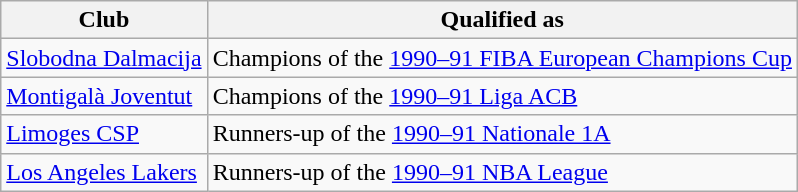<table class="wikitable" style="margin-left:0.5em;">
<tr>
<th>Club</th>
<th>Qualified as</th>
</tr>
<tr>
<td> <a href='#'>Slobodna Dalmacija</a></td>
<td>Champions of the <a href='#'>1990–91 FIBA European Champions Cup</a></td>
</tr>
<tr>
<td> <a href='#'>Montigalà Joventut</a></td>
<td>Champions of the <a href='#'>1990–91 Liga ACB</a></td>
</tr>
<tr>
<td> <a href='#'>Limoges CSP</a></td>
<td>Runners-up of the <a href='#'>1990–91 Nationale 1A</a></td>
</tr>
<tr>
<td> <a href='#'>Los Angeles Lakers</a></td>
<td>Runners-up of the <a href='#'>1990–91 NBA League</a></td>
</tr>
</table>
